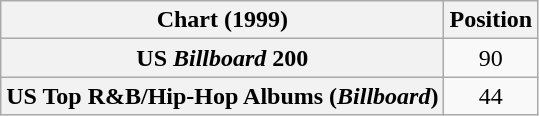<table class="wikitable sortable plainrowheaders" style="text-align:center">
<tr>
<th scope="col">Chart (1999)</th>
<th scope="col">Position</th>
</tr>
<tr>
<th scope="row">US <em>Billboard</em> 200</th>
<td>90</td>
</tr>
<tr>
<th scope="row">US Top R&B/Hip-Hop Albums (<em>Billboard</em>)</th>
<td>44</td>
</tr>
</table>
